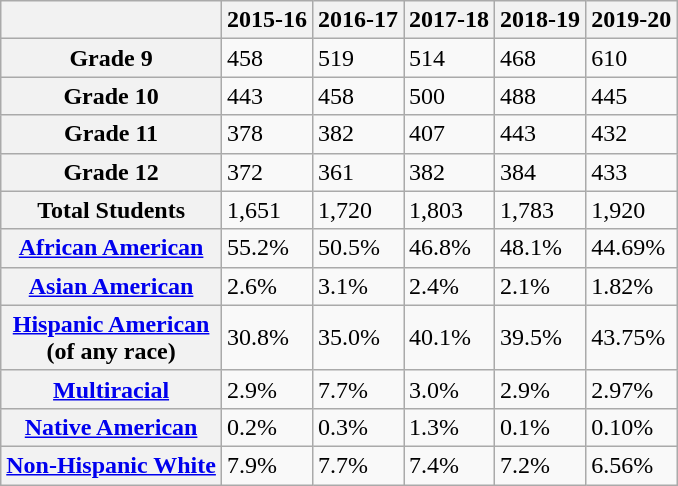<table class="wikitable">
<tr>
<th></th>
<th>2015-16</th>
<th>2016-17</th>
<th>2017-18</th>
<th>2018-19</th>
<th>2019-20</th>
</tr>
<tr>
<th>Grade 9</th>
<td>458</td>
<td>519</td>
<td>514</td>
<td>468</td>
<td>610</td>
</tr>
<tr>
<th>Grade 10</th>
<td>443</td>
<td>458</td>
<td>500</td>
<td>488</td>
<td>445</td>
</tr>
<tr>
<th>Grade 11</th>
<td>378</td>
<td>382</td>
<td>407</td>
<td>443</td>
<td>432</td>
</tr>
<tr>
<th>Grade 12</th>
<td>372</td>
<td>361</td>
<td>382</td>
<td>384</td>
<td>433</td>
</tr>
<tr>
<th>Total Students</th>
<td>1,651</td>
<td>1,720</td>
<td>1,803</td>
<td>1,783</td>
<td>1,920</td>
</tr>
<tr>
<th><a href='#'>African American</a></th>
<td>55.2%</td>
<td>50.5%</td>
<td>46.8%</td>
<td>48.1%</td>
<td>44.69%</td>
</tr>
<tr>
<th><a href='#'>Asian American</a></th>
<td>2.6%</td>
<td>3.1%</td>
<td>2.4%</td>
<td>2.1%</td>
<td>1.82%</td>
</tr>
<tr>
<th><a href='#'>Hispanic American</a><br>(of any race)</th>
<td>30.8%</td>
<td>35.0%</td>
<td>40.1%</td>
<td>39.5%</td>
<td>43.75%</td>
</tr>
<tr>
<th><a href='#'>Multiracial</a></th>
<td>2.9%</td>
<td>7.7%</td>
<td>3.0%</td>
<td>2.9%</td>
<td>2.97%</td>
</tr>
<tr>
<th><a href='#'>Native American</a></th>
<td>0.2%</td>
<td>0.3%</td>
<td>1.3%</td>
<td>0.1%</td>
<td>0.10%</td>
</tr>
<tr>
<th><a href='#'>Non-Hispanic White</a></th>
<td>7.9%</td>
<td>7.7%</td>
<td>7.4%</td>
<td>7.2%</td>
<td>6.56%</td>
</tr>
</table>
